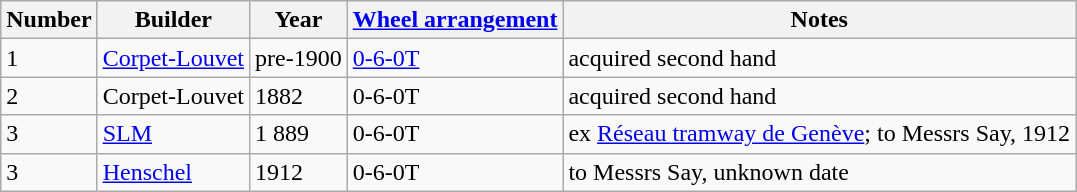<table class="wikitable">
<tr>
<th>Number</th>
<th>Builder</th>
<th>Year</th>
<th><a href='#'>Wheel arrangement</a></th>
<th>Notes</th>
</tr>
<tr>
<td>1</td>
<td><a href='#'>Corpet-Louvet</a></td>
<td>pre-1900</td>
<td><a href='#'>0-6-0T</a></td>
<td>acquired second hand</td>
</tr>
<tr>
<td>2</td>
<td>Corpet-Louvet</td>
<td>1882</td>
<td>0-6-0T</td>
<td>acquired second hand</td>
</tr>
<tr>
<td>3</td>
<td><a href='#'>SLM</a></td>
<td>1 889</td>
<td>0-6-0T</td>
<td>ex <a href='#'>Réseau tramway de Genève</a>; to Messrs Say, 1912</td>
</tr>
<tr>
<td>3</td>
<td><a href='#'>Henschel</a></td>
<td>1912</td>
<td>0-6-0T</td>
<td>to Messrs Say, unknown date</td>
</tr>
</table>
